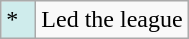<table class="wikitable">
<tr>
<td style="background:#CFECEC; width:1em">*</td>
<td>Led the league</td>
</tr>
</table>
